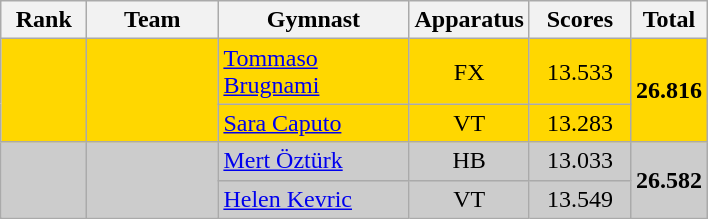<table style="text-align:center;" class="wikitable sortable">
<tr>
<th scope="col" style="width:50px;">Rank</th>
<th scope="col" style="width:80px;">Team</th>
<th scope="col" style="width:120px;">Gymnast</th>
<th scope="col" style="width:20px;">Apparatus</th>
<th scope="col" style="width:60px;">Scores</th>
<th>Total</th>
</tr>
<tr style="background:#FFD700;">
<td rowspan="2"><strong></strong></td>
<td rowspan="2" align="left"></td>
<td align="left"><a href='#'>Tommaso Brugnami</a></td>
<td>FX</td>
<td>13.533</td>
<td rowspan="2"><strong>26.816</strong></td>
</tr>
<tr style="background:#FFD700;">
<td align="left"><a href='#'>Sara Caputo</a></td>
<td>VT</td>
<td>13.283</td>
</tr>
<tr style="background:#CCCCCC;">
<td rowspan="2"><strong></strong></td>
<td rowspan="2" align="left"></td>
<td align="left"><a href='#'>Mert Öztürk</a></td>
<td>HB</td>
<td>13.033</td>
<td rowspan="2"><strong>26.582</strong></td>
</tr>
<tr style="background:#CCCCCC;">
<td align="left"><a href='#'>Helen Kevric</a></td>
<td>VT</td>
<td>13.549</td>
</tr>
</table>
